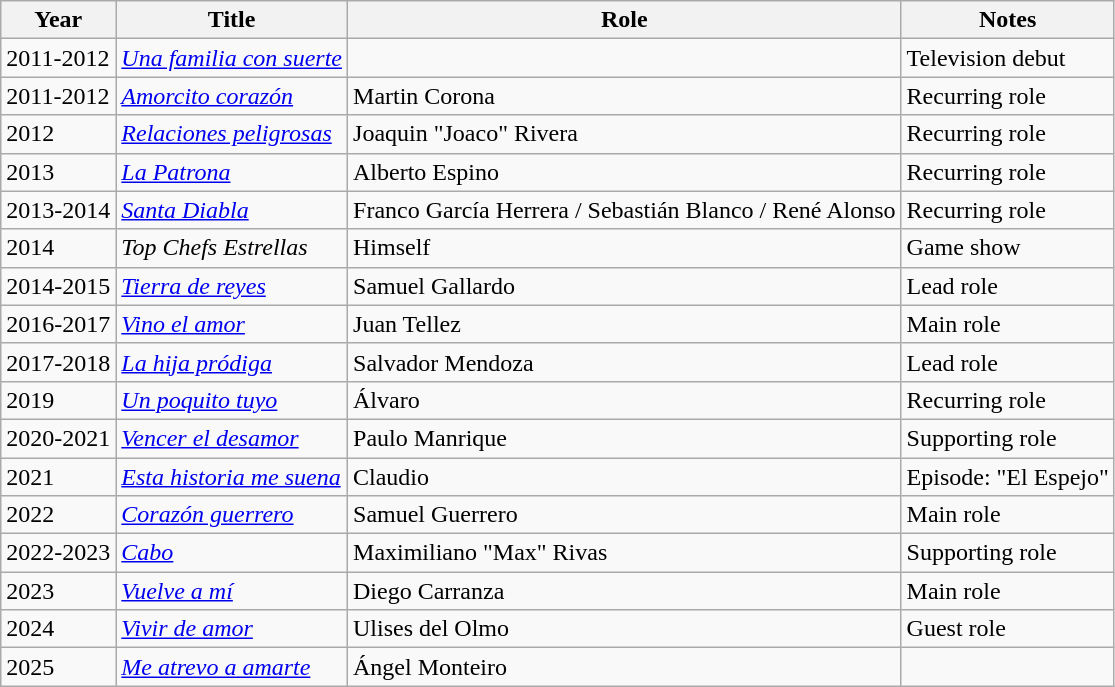<table class="wikitable sortable">
<tr>
<th>Year</th>
<th>Title</th>
<th>Role</th>
<th>Notes</th>
</tr>
<tr>
<td>2011-2012</td>
<td><em><a href='#'>Una familia con suerte</a></em></td>
<td></td>
<td>Television debut</td>
</tr>
<tr>
<td>2011-2012</td>
<td><em><a href='#'>Amorcito corazón</a></em></td>
<td>Martin Corona</td>
<td>Recurring role</td>
</tr>
<tr>
<td>2012</td>
<td><em><a href='#'>Relaciones peligrosas</a></em></td>
<td>Joaquin "Joaco" Rivera</td>
<td>Recurring role</td>
</tr>
<tr>
<td>2013</td>
<td><em><a href='#'>La Patrona</a></em></td>
<td>Alberto Espino</td>
<td>Recurring role</td>
</tr>
<tr>
<td>2013-2014</td>
<td><em><a href='#'>Santa Diabla</a></em></td>
<td>Franco García Herrera / Sebastián Blanco / René Alonso</td>
<td>Recurring role</td>
</tr>
<tr>
<td>2014</td>
<td><em>Top Chefs Estrellas</em></td>
<td>Himself</td>
<td>Game show</td>
</tr>
<tr>
<td>2014-2015</td>
<td><em><a href='#'>Tierra de reyes</a></em></td>
<td>Samuel Gallardo</td>
<td>Lead role</td>
</tr>
<tr>
<td>2016-2017</td>
<td><em><a href='#'>Vino el amor</a></em></td>
<td>Juan Tellez</td>
<td>Main role</td>
</tr>
<tr>
<td>2017-2018</td>
<td><em><a href='#'>La hija pródiga</a></em></td>
<td>Salvador Mendoza</td>
<td>Lead role</td>
</tr>
<tr>
<td>2019</td>
<td><em><a href='#'>Un poquito tuyo</a></em></td>
<td>Álvaro</td>
<td>Recurring role</td>
</tr>
<tr>
<td>2020-2021</td>
<td><em><a href='#'>Vencer el desamor</a></em></td>
<td>Paulo Manrique</td>
<td>Supporting role</td>
</tr>
<tr>
<td>2021</td>
<td><em><a href='#'>Esta historia me suena</a></em></td>
<td>Claudio</td>
<td>Episode: "El Espejo"</td>
</tr>
<tr>
<td>2022</td>
<td><em><a href='#'>Corazón guerrero</a></em></td>
<td>Samuel Guerrero</td>
<td>Main role</td>
</tr>
<tr>
<td>2022-2023</td>
<td><em><a href='#'>Cabo</a></em></td>
<td>Maximiliano "Max" Rivas</td>
<td>Supporting role</td>
</tr>
<tr>
<td>2023</td>
<td><em><a href='#'>Vuelve a mí</a></em></td>
<td>Diego Carranza</td>
<td>Main role</td>
</tr>
<tr>
<td>2024</td>
<td><em><a href='#'>Vivir de amor</a></em></td>
<td>Ulises del Olmo</td>
<td>Guest role</td>
</tr>
<tr>
<td>2025</td>
<td><em><a href='#'>Me atrevo a amarte</a></em></td>
<td>Ángel Monteiro</td>
<td></td>
</tr>
</table>
